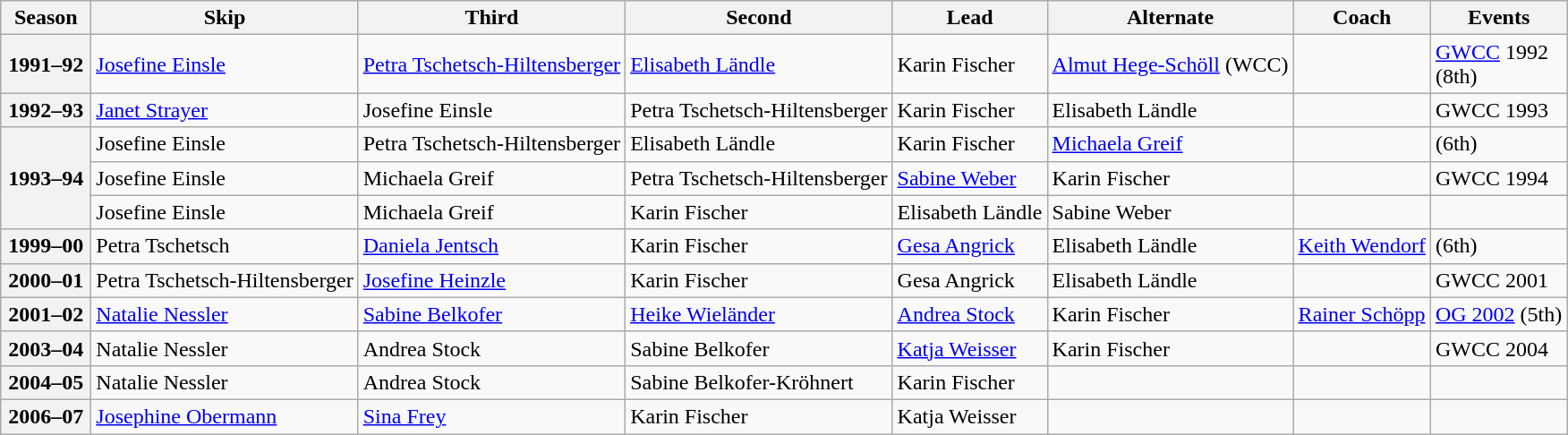<table class="wikitable">
<tr>
<th scope="col" width=60>Season</th>
<th scope="col">Skip</th>
<th scope="col">Third</th>
<th scope="col">Second</th>
<th scope="col">Lead</th>
<th scope="col">Alternate</th>
<th scope="col">Coach</th>
<th scope="col">Events</th>
</tr>
<tr>
<th scope="row">1991–92</th>
<td><a href='#'>Josefine Einsle</a></td>
<td><a href='#'>Petra Tschetsch-Hiltensberger</a></td>
<td><a href='#'>Elisabeth Ländle</a></td>
<td>Karin Fischer</td>
<td><a href='#'>Almut Hege-Schöll</a> (WCC)</td>
<td></td>
<td><a href='#'>GWCC</a> 1992 <br> (8th)</td>
</tr>
<tr>
<th scope="row">1992–93</th>
<td><a href='#'>Janet Strayer</a></td>
<td>Josefine Einsle</td>
<td>Petra Tschetsch-Hiltensberger</td>
<td>Karin Fischer</td>
<td>Elisabeth Ländle</td>
<td></td>
<td>GWCC 1993 <br> </td>
</tr>
<tr>
<th scope="row" rowspan=3>1993–94</th>
<td>Josefine Einsle</td>
<td>Petra Tschetsch-Hiltensberger</td>
<td>Elisabeth Ländle</td>
<td>Karin Fischer</td>
<td><a href='#'>Michaela Greif</a></td>
<td></td>
<td> (6th)</td>
</tr>
<tr>
<td>Josefine Einsle</td>
<td>Michaela Greif</td>
<td>Petra Tschetsch-Hiltensberger</td>
<td><a href='#'>Sabine Weber</a></td>
<td>Karin Fischer</td>
<td></td>
<td>GWCC 1994 </td>
</tr>
<tr>
<td>Josefine Einsle</td>
<td>Michaela Greif</td>
<td>Karin Fischer</td>
<td>Elisabeth Ländle</td>
<td>Sabine Weber</td>
<td></td>
<td> </td>
</tr>
<tr>
<th scope="row">1999–00</th>
<td>Petra Tschetsch</td>
<td><a href='#'>Daniela Jentsch</a></td>
<td>Karin Fischer</td>
<td><a href='#'>Gesa Angrick</a></td>
<td>Elisabeth Ländle</td>
<td><a href='#'>Keith Wendorf</a></td>
<td> (6th)</td>
</tr>
<tr>
<th scope="row">2000–01</th>
<td>Petra Tschetsch-Hiltensberger</td>
<td><a href='#'>Josefine Heinzle</a></td>
<td>Karin Fischer</td>
<td>Gesa Angrick</td>
<td>Elisabeth Ländle</td>
<td></td>
<td>GWCC 2001 </td>
</tr>
<tr>
<th scope="row">2001–02</th>
<td><a href='#'>Natalie Nessler</a></td>
<td><a href='#'>Sabine Belkofer</a></td>
<td><a href='#'>Heike Wieländer</a></td>
<td><a href='#'>Andrea Stock</a></td>
<td>Karin Fischer</td>
<td><a href='#'>Rainer Schöpp</a></td>
<td><a href='#'>OG 2002</a> (5th)</td>
</tr>
<tr>
<th scope="row">2003–04</th>
<td>Natalie Nessler</td>
<td>Andrea Stock</td>
<td>Sabine Belkofer</td>
<td><a href='#'>Katja Weisser</a></td>
<td>Karin Fischer</td>
<td></td>
<td>GWCC 2004 </td>
</tr>
<tr>
<th scope="row">2004–05</th>
<td>Natalie Nessler</td>
<td>Andrea Stock</td>
<td>Sabine Belkofer-Kröhnert</td>
<td>Karin Fischer</td>
<td></td>
<td></td>
<td></td>
</tr>
<tr>
<th scope="row">2006–07</th>
<td><a href='#'>Josephine Obermann</a></td>
<td><a href='#'>Sina Frey</a></td>
<td>Karin Fischer</td>
<td>Katja Weisser</td>
<td></td>
<td></td>
<td></td>
</tr>
</table>
